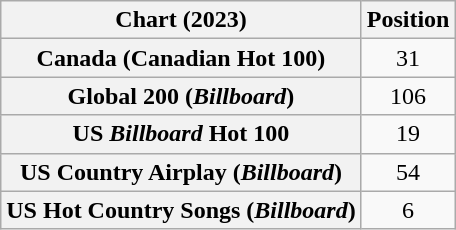<table class="wikitable sortable plainrowheaders" style="text-align:center">
<tr>
<th scope="col">Chart (2023)</th>
<th scope="col">Position</th>
</tr>
<tr>
<th scope="row">Canada (Canadian Hot 100)</th>
<td>31</td>
</tr>
<tr>
<th scope="row">Global 200 (<em>Billboard</em>)</th>
<td>106</td>
</tr>
<tr>
<th scope="row">US <em>Billboard</em> Hot 100</th>
<td>19</td>
</tr>
<tr>
<th scope="row">US Country Airplay (<em>Billboard</em>)</th>
<td>54</td>
</tr>
<tr>
<th scope="row">US Hot Country Songs (<em>Billboard</em>)</th>
<td>6</td>
</tr>
</table>
